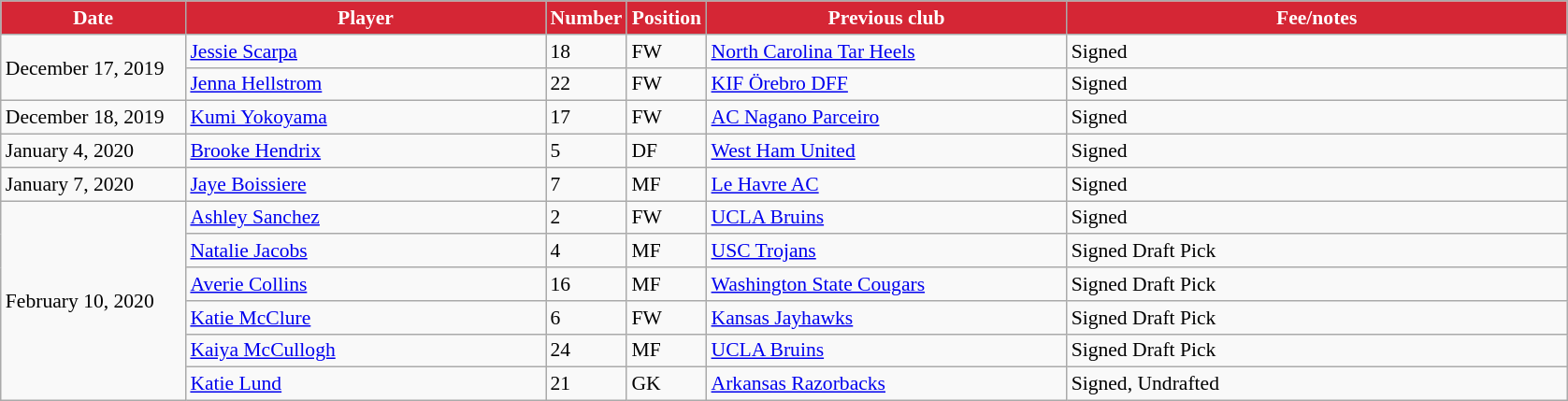<table class="wikitable" style="text-align:left; font-size:90%;">
<tr>
<th style="color:white; background:#D52635; width:125px;">Date</th>
<th style="color:white; background:#D52635; width:250px;">Player</th>
<th style="color:white; background:#D52635; width:50px;">Number</th>
<th style="color:white; background:#D52635; width:50px;">Position</th>
<th style="color:white; background:#D52635; width:250px;">Previous club</th>
<th style="color:white; background:#D52635; width:350px;">Fee/notes</th>
</tr>
<tr>
<td rowspan=2>December 17, 2019</td>
<td> <a href='#'>Jessie Scarpa</a></td>
<td>18</td>
<td>FW</td>
<td> <a href='#'>North Carolina Tar Heels</a></td>
<td>Signed</td>
</tr>
<tr>
<td> <a href='#'>Jenna Hellstrom</a></td>
<td>22</td>
<td>FW</td>
<td> <a href='#'>KIF Örebro DFF</a></td>
<td>Signed</td>
</tr>
<tr>
<td>December 18, 2019</td>
<td> <a href='#'>Kumi Yokoyama</a></td>
<td>17</td>
<td>FW</td>
<td> <a href='#'>AC Nagano Parceiro</a></td>
<td>Signed</td>
</tr>
<tr>
<td>January 4, 2020</td>
<td> <a href='#'>Brooke Hendrix</a></td>
<td>5</td>
<td>DF</td>
<td> <a href='#'>West Ham United</a></td>
<td>Signed</td>
</tr>
<tr>
<td>January 7, 2020</td>
<td> <a href='#'>Jaye Boissiere</a></td>
<td>7</td>
<td>MF</td>
<td> <a href='#'>Le Havre AC</a></td>
<td>Signed</td>
</tr>
<tr>
<td rowspan=6>February 10, 2020</td>
<td> <a href='#'>Ashley Sanchez</a></td>
<td>2</td>
<td>FW</td>
<td> <a href='#'>UCLA Bruins</a></td>
<td>Signed</td>
</tr>
<tr>
<td> <a href='#'>Natalie Jacobs</a></td>
<td>4</td>
<td>MF</td>
<td> <a href='#'>USC Trojans</a></td>
<td>Signed Draft Pick</td>
</tr>
<tr>
<td> <a href='#'>Averie Collins</a></td>
<td>16</td>
<td>MF</td>
<td> <a href='#'>Washington State Cougars</a></td>
<td>Signed Draft Pick</td>
</tr>
<tr>
<td> <a href='#'>Katie McClure</a></td>
<td>6</td>
<td>FW</td>
<td> <a href='#'>Kansas Jayhawks</a></td>
<td>Signed Draft Pick</td>
</tr>
<tr>
<td> <a href='#'>Kaiya McCullogh</a></td>
<td>24</td>
<td>MF</td>
<td> <a href='#'>UCLA Bruins</a></td>
<td>Signed Draft Pick</td>
</tr>
<tr>
<td> <a href='#'>Katie Lund</a></td>
<td>21</td>
<td>GK</td>
<td> <a href='#'>Arkansas Razorbacks</a></td>
<td>Signed, Undrafted</td>
</tr>
</table>
